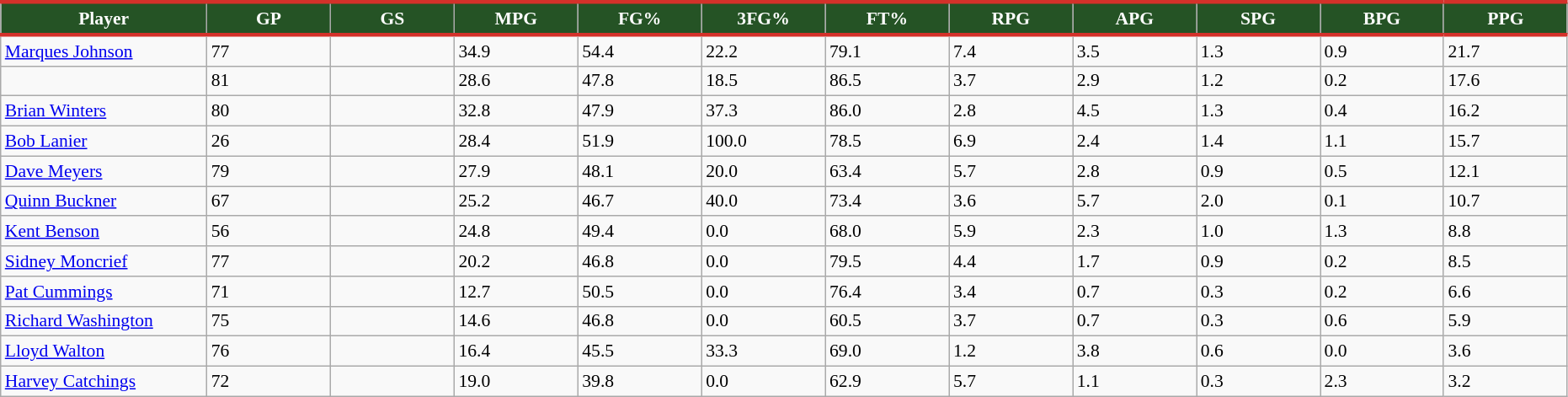<table class="wikitable sortable" style="font-size: 90%">
<tr>
<th style="background:#255325; color:#FFFFFF; border-top:#D4312A 3px solid; border-bottom:#D4312A 3px solid;"  width="10%">Player</th>
<th style="background:#255325; color:#FFFFFF; border-top:#D4312A 3px solid; border-bottom:#D4312A 3px solid;" width="6%">GP</th>
<th style="background:#255325; color:#FFFFFF; border-top:#D4312A 3px solid; border-bottom:#D4312A 3px solid;" width="6%">GS</th>
<th style="background:#255325; color:#FFFFFF; border-top:#D4312A 3px solid; border-bottom:#D4312A 3px solid;" width="6%">MPG</th>
<th style="background:#255325; color:#FFFFFF; border-top:#D4312A 3px solid; border-bottom:#D4312A 3px solid;" width="6%">FG%</th>
<th style="background:#255325; color:#FFFFFF; border-top:#D4312A 3px solid; border-bottom:#D4312A 3px solid;" width="6%">3FG%</th>
<th style="background:#255325; color:#FFFFFF; border-top:#D4312A 3px solid; border-bottom:#D4312A 3px solid;" width="6%">FT%</th>
<th style="background:#255325; color:#FFFFFF; border-top:#D4312A 3px solid; border-bottom:#D4312A 3px solid;" width="6%">RPG</th>
<th style="background:#255325; color:#FFFFFF; border-top:#D4312A 3px solid; border-bottom:#D4312A 3px solid;" width="6%">APG</th>
<th style="background:#255325; color:#FFFFFF; border-top:#D4312A 3px solid; border-bottom:#D4312A 3px solid;" width="6%">SPG</th>
<th style="background:#255325; color:#FFFFFF; border-top:#D4312A 3px solid; border-bottom:#D4312A 3px solid;" width="6%">BPG</th>
<th style="background:#255325; color:#FFFFFF; border-top:#D4312A 3px solid; border-bottom:#D4312A 3px solid;" width="6%">PPG</th>
</tr>
<tr>
<td><a href='#'>Marques Johnson</a></td>
<td>77</td>
<td></td>
<td>34.9</td>
<td>54.4</td>
<td>22.2</td>
<td>79.1</td>
<td>7.4</td>
<td>3.5</td>
<td>1.3</td>
<td>0.9</td>
<td>21.7</td>
</tr>
<tr>
<td></td>
<td>81</td>
<td></td>
<td>28.6</td>
<td>47.8</td>
<td>18.5</td>
<td>86.5</td>
<td>3.7</td>
<td>2.9</td>
<td>1.2</td>
<td>0.2</td>
<td>17.6</td>
</tr>
<tr>
<td><a href='#'>Brian Winters</a></td>
<td>80</td>
<td></td>
<td>32.8</td>
<td>47.9</td>
<td>37.3</td>
<td>86.0</td>
<td>2.8</td>
<td>4.5</td>
<td>1.3</td>
<td>0.4</td>
<td>16.2</td>
</tr>
<tr>
<td><a href='#'>Bob Lanier</a></td>
<td>26</td>
<td></td>
<td>28.4</td>
<td>51.9</td>
<td>100.0</td>
<td>78.5</td>
<td>6.9</td>
<td>2.4</td>
<td>1.4</td>
<td>1.1</td>
<td>15.7</td>
</tr>
<tr>
<td><a href='#'>Dave Meyers</a></td>
<td>79</td>
<td></td>
<td>27.9</td>
<td>48.1</td>
<td>20.0</td>
<td>63.4</td>
<td>5.7</td>
<td>2.8</td>
<td>0.9</td>
<td>0.5</td>
<td>12.1</td>
</tr>
<tr>
<td><a href='#'>Quinn Buckner</a></td>
<td>67</td>
<td></td>
<td>25.2</td>
<td>46.7</td>
<td>40.0</td>
<td>73.4</td>
<td>3.6</td>
<td>5.7</td>
<td>2.0</td>
<td>0.1</td>
<td>10.7</td>
</tr>
<tr>
<td><a href='#'>Kent Benson</a></td>
<td>56</td>
<td></td>
<td>24.8</td>
<td>49.4</td>
<td>0.0</td>
<td>68.0</td>
<td>5.9</td>
<td>2.3</td>
<td>1.0</td>
<td>1.3</td>
<td>8.8</td>
</tr>
<tr>
<td><a href='#'>Sidney Moncrief</a></td>
<td>77</td>
<td></td>
<td>20.2</td>
<td>46.8</td>
<td>0.0</td>
<td>79.5</td>
<td>4.4</td>
<td>1.7</td>
<td>0.9</td>
<td>0.2</td>
<td>8.5</td>
</tr>
<tr>
<td><a href='#'>Pat Cummings</a></td>
<td>71</td>
<td></td>
<td>12.7</td>
<td>50.5</td>
<td>0.0</td>
<td>76.4</td>
<td>3.4</td>
<td>0.7</td>
<td>0.3</td>
<td>0.2</td>
<td>6.6</td>
</tr>
<tr>
<td><a href='#'>Richard Washington</a></td>
<td>75</td>
<td></td>
<td>14.6</td>
<td>46.8</td>
<td>0.0</td>
<td>60.5</td>
<td>3.7</td>
<td>0.7</td>
<td>0.3</td>
<td>0.6</td>
<td>5.9</td>
</tr>
<tr>
<td><a href='#'>Lloyd Walton</a></td>
<td>76</td>
<td></td>
<td>16.4</td>
<td>45.5</td>
<td>33.3</td>
<td>69.0</td>
<td>1.2</td>
<td>3.8</td>
<td>0.6</td>
<td>0.0</td>
<td>3.6</td>
</tr>
<tr>
<td><a href='#'>Harvey Catchings</a></td>
<td>72</td>
<td></td>
<td>19.0</td>
<td>39.8</td>
<td>0.0</td>
<td>62.9</td>
<td>5.7</td>
<td>1.1</td>
<td>0.3</td>
<td>2.3</td>
<td>3.2</td>
</tr>
</table>
